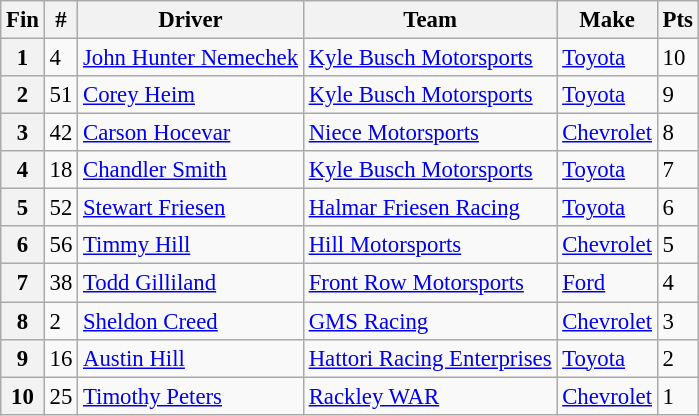<table class="wikitable" style="font-size:95%">
<tr>
<th>Fin</th>
<th>#</th>
<th>Driver</th>
<th>Team</th>
<th>Make</th>
<th>Pts</th>
</tr>
<tr>
<th>1</th>
<td>4</td>
<td><a href='#'>John Hunter Nemechek</a></td>
<td><a href='#'>Kyle Busch Motorsports</a></td>
<td><a href='#'>Toyota</a></td>
<td>10</td>
</tr>
<tr>
<th>2</th>
<td>51</td>
<td><a href='#'>Corey Heim</a></td>
<td><a href='#'>Kyle Busch Motorsports</a></td>
<td><a href='#'>Toyota</a></td>
<td>9</td>
</tr>
<tr>
<th>3</th>
<td>42</td>
<td><a href='#'>Carson Hocevar</a></td>
<td><a href='#'>Niece Motorsports</a></td>
<td><a href='#'>Chevrolet</a></td>
<td>8</td>
</tr>
<tr>
<th>4</th>
<td>18</td>
<td><a href='#'>Chandler Smith</a></td>
<td><a href='#'>Kyle Busch Motorsports</a></td>
<td><a href='#'>Toyota</a></td>
<td>7</td>
</tr>
<tr>
<th>5</th>
<td>52</td>
<td><a href='#'>Stewart Friesen</a></td>
<td><a href='#'>Halmar Friesen Racing</a></td>
<td><a href='#'>Toyota</a></td>
<td>6</td>
</tr>
<tr>
<th>6</th>
<td>56</td>
<td><a href='#'>Timmy Hill</a></td>
<td><a href='#'>Hill Motorsports</a></td>
<td><a href='#'>Chevrolet</a></td>
<td>5</td>
</tr>
<tr>
<th>7</th>
<td>38</td>
<td><a href='#'>Todd Gilliland</a></td>
<td><a href='#'>Front Row Motorsports</a></td>
<td><a href='#'>Ford</a></td>
<td>4</td>
</tr>
<tr>
<th>8</th>
<td>2</td>
<td><a href='#'>Sheldon Creed</a></td>
<td><a href='#'>GMS Racing</a></td>
<td><a href='#'>Chevrolet</a></td>
<td>3</td>
</tr>
<tr>
<th>9</th>
<td>16</td>
<td><a href='#'>Austin Hill</a></td>
<td><a href='#'>Hattori Racing Enterprises</a></td>
<td><a href='#'>Toyota</a></td>
<td>2</td>
</tr>
<tr>
<th>10</th>
<td>25</td>
<td><a href='#'>Timothy Peters</a></td>
<td><a href='#'>Rackley WAR</a></td>
<td><a href='#'>Chevrolet</a></td>
<td>1</td>
</tr>
</table>
